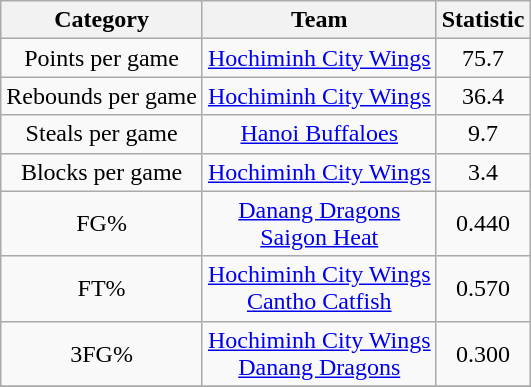<table class="wikitable" style="text-align:center">
<tr>
<th>Category</th>
<th>Team</th>
<th>Statistic</th>
</tr>
<tr>
<td>Points per game</td>
<td><a href='#'>Hochiminh City Wings</a></td>
<td>75.7</td>
</tr>
<tr>
<td>Rebounds per game</td>
<td><a href='#'>Hochiminh City Wings</a></td>
<td>36.4</td>
</tr>
<tr>
<td>Steals per game</td>
<td><a href='#'>Hanoi Buffaloes</a></td>
<td>9.7</td>
</tr>
<tr>
<td>Blocks per game</td>
<td><a href='#'>Hochiminh City Wings</a></td>
<td>3.4</td>
</tr>
<tr>
<td>FG%</td>
<td><a href='#'>Danang Dragons</a> <br> <a href='#'>Saigon Heat</a></td>
<td>0.440</td>
</tr>
<tr>
<td>FT%</td>
<td><a href='#'>Hochiminh City Wings</a> <br> <a href='#'>Cantho Catfish</a></td>
<td>0.570</td>
</tr>
<tr>
<td>3FG%</td>
<td><a href='#'>Hochiminh City Wings</a> <br> <a href='#'>Danang Dragons</a></td>
<td>0.300</td>
</tr>
<tr>
</tr>
</table>
